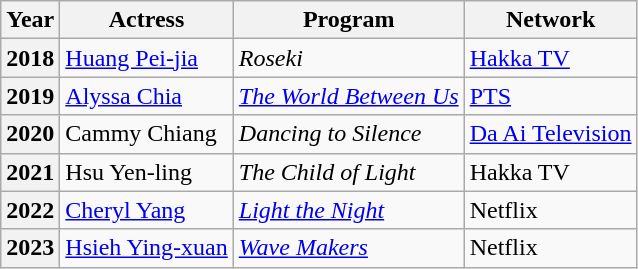<table class="wikitable plainrowheaders">
<tr>
<th>Year</th>
<th>Actress</th>
<th>Program</th>
<th>Network</th>
</tr>
<tr>
<th scope="row">2018</th>
<td><a href='#'>Huang Pei-jia</a></td>
<td><em>Roseki</em></td>
<td><a href='#'>Hakka TV</a></td>
</tr>
<tr>
<th scope="row">2019</th>
<td><a href='#'>Alyssa Chia</a></td>
<td><em><a href='#'>The World Between Us</a></em></td>
<td><a href='#'>PTS</a></td>
</tr>
<tr>
<th scope="row">2020</th>
<td>Cammy Chiang</td>
<td><em>Dancing to Silence</em></td>
<td><a href='#'>Da Ai Television</a></td>
</tr>
<tr>
<th scope="row">2021</th>
<td>Hsu Yen-ling</td>
<td><em>The Child of Light</em></td>
<td>Hakka TV</td>
</tr>
<tr>
<th scope="row">2022</th>
<td><a href='#'>Cheryl Yang</a></td>
<td><em><a href='#'>Light the Night</a></em></td>
<td>Netflix</td>
</tr>
<tr>
<th scope="row">2023</th>
<td><a href='#'>Hsieh Ying-xuan</a></td>
<td><em><a href='#'>Wave Makers</a></em></td>
<td>Netflix</td>
</tr>
</table>
